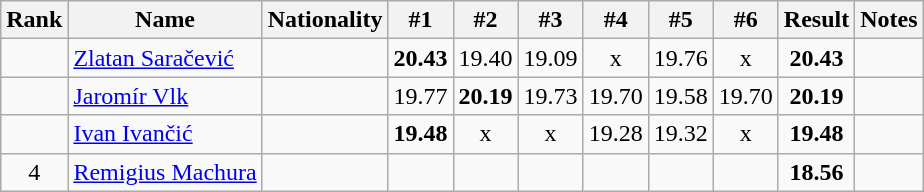<table class="wikitable sortable" style="text-align:center">
<tr>
<th>Rank</th>
<th>Name</th>
<th>Nationality</th>
<th>#1</th>
<th>#2</th>
<th>#3</th>
<th>#4</th>
<th>#5</th>
<th>#6</th>
<th>Result</th>
<th>Notes</th>
</tr>
<tr>
<td></td>
<td align="left"><a href='#'>Zlatan Saračević</a></td>
<td align=left></td>
<td><strong>20.43</strong></td>
<td>19.40</td>
<td>19.09</td>
<td>x</td>
<td>19.76</td>
<td>x</td>
<td><strong>20.43</strong></td>
<td></td>
</tr>
<tr>
<td></td>
<td align="left"><a href='#'>Jaromír Vlk</a></td>
<td align=left></td>
<td>19.77</td>
<td><strong>20.19</strong></td>
<td>19.73</td>
<td>19.70</td>
<td>19.58</td>
<td>19.70</td>
<td><strong>20.19</strong></td>
<td></td>
</tr>
<tr>
<td></td>
<td align="left"><a href='#'>Ivan Ivančić</a></td>
<td align=left></td>
<td><strong>19.48</strong></td>
<td>x</td>
<td>x</td>
<td>19.28</td>
<td>19.32</td>
<td>x</td>
<td><strong>19.48</strong></td>
<td></td>
</tr>
<tr>
<td>4</td>
<td align="left"><a href='#'>Remigius Machura</a></td>
<td align=left></td>
<td></td>
<td></td>
<td></td>
<td></td>
<td></td>
<td></td>
<td><strong>18.56</strong></td>
<td></td>
</tr>
</table>
